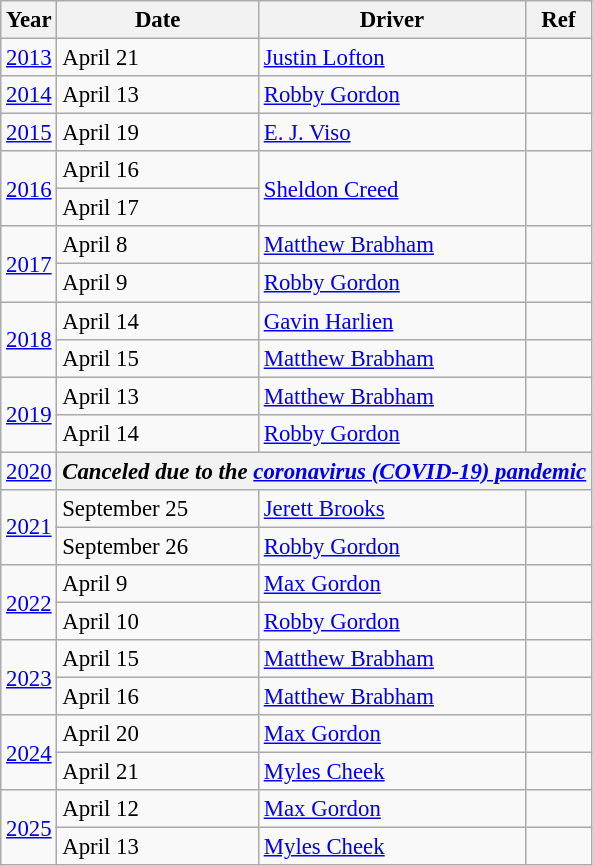<table class="wikitable" style="font-size: 95%;">
<tr>
<th>Year</th>
<th>Date</th>
<th>Driver</th>
<th>Ref</th>
</tr>
<tr>
<td><a href='#'>2013</a></td>
<td>April 21</td>
<td> <a href='#'>Justin Lofton</a></td>
<td></td>
</tr>
<tr>
<td><a href='#'>2014</a></td>
<td>April 13</td>
<td> <a href='#'>Robby Gordon</a></td>
<td></td>
</tr>
<tr>
<td><a href='#'>2015</a></td>
<td>April 19</td>
<td> <a href='#'>E. J. Viso</a></td>
<td></td>
</tr>
<tr>
<td rowspan=2><a href='#'>2016</a></td>
<td>April 16</td>
<td rowspan=2> <a href='#'>Sheldon Creed</a></td>
<td rowspan=2></td>
</tr>
<tr>
<td>April 17</td>
</tr>
<tr>
<td rowspan=2><a href='#'>2017</a></td>
<td>April 8</td>
<td> <a href='#'>Matthew Brabham</a></td>
<td></td>
</tr>
<tr>
<td>April 9</td>
<td> <a href='#'>Robby Gordon</a></td>
<td></td>
</tr>
<tr>
<td rowspan=2><a href='#'>2018</a></td>
<td>April 14</td>
<td> <a href='#'>Gavin Harlien</a></td>
<td></td>
</tr>
<tr>
<td>April 15</td>
<td> <a href='#'>Matthew Brabham</a></td>
<td></td>
</tr>
<tr>
<td rowspan=2><a href='#'>2019</a></td>
<td>April 13</td>
<td> <a href='#'>Matthew Brabham</a></td>
<td></td>
</tr>
<tr>
<td>April 14</td>
<td> <a href='#'>Robby Gordon</a></td>
<td></td>
</tr>
<tr>
<td><a href='#'>2020</a></td>
<th ! colspan="3"><em>Canceled due to the <a href='#'>coronavirus (COVID-19) pandemic</a></em></th>
</tr>
<tr>
<td rowspan=2><a href='#'>2021</a></td>
<td>September 25</td>
<td> <a href='#'>Jerett Brooks</a></td>
<td></td>
</tr>
<tr>
<td>September 26</td>
<td> <a href='#'>Robby Gordon</a></td>
<td></td>
</tr>
<tr>
<td rowspan=2><a href='#'>2022</a></td>
<td>April 9</td>
<td> <a href='#'>Max Gordon</a></td>
<td></td>
</tr>
<tr>
<td>April 10</td>
<td> <a href='#'>Robby Gordon</a></td>
<td></td>
</tr>
<tr>
<td rowspan=2><a href='#'>2023</a></td>
<td>April 15</td>
<td> <a href='#'>Matthew Brabham</a></td>
<td></td>
</tr>
<tr>
<td>April 16</td>
<td> <a href='#'>Matthew Brabham</a></td>
<td></td>
</tr>
<tr>
<td rowspan=2><a href='#'>2024</a></td>
<td>April 20</td>
<td> <a href='#'>Max Gordon</a></td>
<td></td>
</tr>
<tr>
<td>April 21</td>
<td> <a href='#'>Myles Cheek</a></td>
<td></td>
</tr>
<tr>
<td rowspan=2><a href='#'>2025</a></td>
<td>April 12</td>
<td> <a href='#'>Max Gordon</a></td>
<td></td>
</tr>
<tr>
<td>April 13</td>
<td> <a href='#'>Myles Cheek</a></td>
<td></td>
</tr>
</table>
